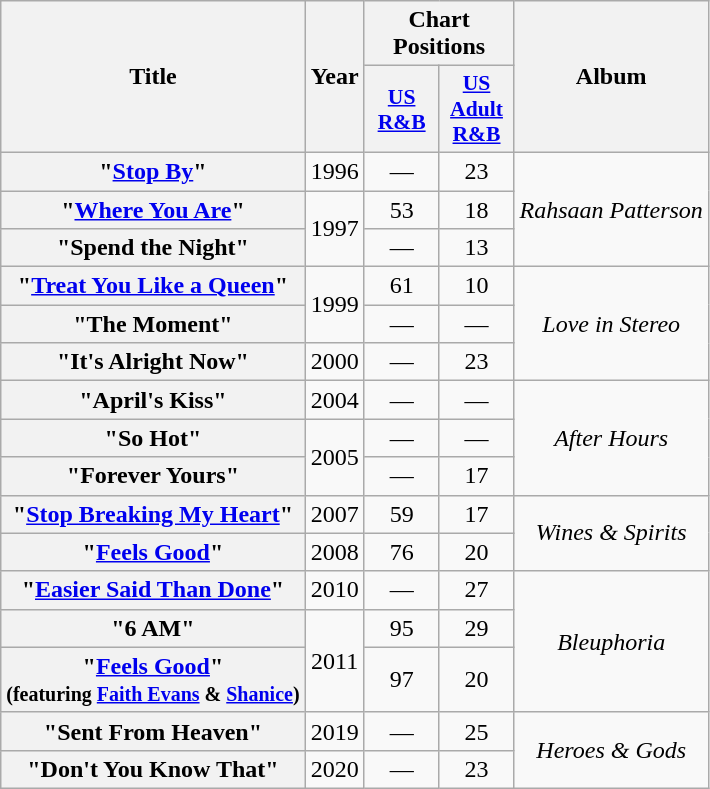<table class="wikitable plainrowheaders" style="text-align:center;">
<tr>
<th align="center" rowspan="2">Title</th>
<th align="center" rowspan="2" width="10">Year</th>
<th align="center" colspan="2" width="20">Chart Positions</th>
<th align="center" rowspan="2">Album</th>
</tr>
<tr>
<th scope="col" style="width:3em;font-size:90%;"><a href='#'>US R&B</a><br></th>
<th scope="col" style="width:3em;font-size:90%;"><a href='#'>US Adult R&B</a><br></th>
</tr>
<tr>
<th scope="row">"<a href='#'>Stop By</a>"</th>
<td rowspan="1">1996</td>
<td align="center">—</td>
<td align="center">23</td>
<td rowspan="3"><em>Rahsaan Patterson</em></td>
</tr>
<tr>
<th scope="row">"<a href='#'>Where You Are</a>"</th>
<td rowspan="2">1997</td>
<td align="center">53</td>
<td align="center">18</td>
</tr>
<tr>
<th scope="row">"Spend the Night"</th>
<td align="center">—</td>
<td align="center">13</td>
</tr>
<tr>
<th scope="row">"<a href='#'>Treat You Like a Queen</a>"</th>
<td rowspan="2">1999</td>
<td align="center">61</td>
<td align="center">10</td>
<td rowspan="3"><em>Love in Stereo</em></td>
</tr>
<tr>
<th scope="row">"The Moment"</th>
<td align="center">—</td>
<td align="center">—</td>
</tr>
<tr>
<th scope="row">"It's Alright Now"</th>
<td rowspan="1">2000</td>
<td align="center">—</td>
<td align="center">23</td>
</tr>
<tr>
<th scope="row">"April's Kiss"</th>
<td rowspan="1">2004</td>
<td align="center">—</td>
<td align="center">—</td>
<td rowspan="3"><em>After Hours</em></td>
</tr>
<tr>
<th scope="row">"So Hot"</th>
<td rowspan="2">2005</td>
<td align="center">—</td>
<td align="center">—</td>
</tr>
<tr>
<th scope="row">"Forever Yours"</th>
<td align="center">—</td>
<td align="center">17</td>
</tr>
<tr>
<th scope="row">"<a href='#'>Stop Breaking My Heart</a>"</th>
<td rowspan="1">2007</td>
<td align="center">59</td>
<td align="center">17</td>
<td rowspan="2"><em>Wines & Spirits</em></td>
</tr>
<tr>
<th scope="row">"<a href='#'>Feels Good</a>"</th>
<td rowspan="1">2008</td>
<td align="center">76</td>
<td align="center">20</td>
</tr>
<tr>
<th scope="row">"<a href='#'>Easier Said Than Done</a>"</th>
<td rowspan="1">2010</td>
<td align="center">—</td>
<td align="center">27</td>
<td rowspan="3"><em>Bleuphoria</em></td>
</tr>
<tr>
<th scope="row">"6 AM"</th>
<td rowspan="2">2011</td>
<td align="center">95</td>
<td align="center">29</td>
</tr>
<tr>
<th scope="row">"<a href='#'>Feels Good</a>"<br><small>(featuring <a href='#'>Faith Evans</a> & <a href='#'>Shanice</a>)</small></th>
<td align="center">97</td>
<td align="center">20</td>
</tr>
<tr>
<th scope="row">"Sent From Heaven"</th>
<td rowspan="1">2019</td>
<td align="center">—</td>
<td align="center">25</td>
<td rowspan="2"><em>Heroes & Gods</em></td>
</tr>
<tr>
<th scope="row">"Don't You Know That"</th>
<td rowspan="1">2020</td>
<td align="center">—</td>
<td align="center">23</td>
</tr>
</table>
